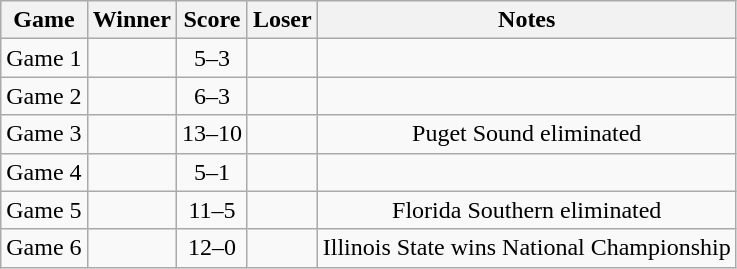<table class="wikitable">
<tr style="text-align:center; background:#f2f2f2;">
<th>Game</th>
<th>Winner</th>
<th>Score</th>
<th>Loser</th>
<th>Notes</th>
</tr>
<tr align=center>
<td>Game 1</td>
<td></td>
<td>5–3</td>
<td></td>
<td></td>
</tr>
<tr align=center>
<td>Game 2</td>
<td></td>
<td>6–3</td>
<td></td>
<td></td>
</tr>
<tr align=center>
<td>Game 3</td>
<td></td>
<td>13–10</td>
<td></td>
<td>Puget Sound eliminated</td>
</tr>
<tr align=center>
<td>Game 4</td>
<td></td>
<td>5–1</td>
<td></td>
<td></td>
</tr>
<tr align=center>
<td>Game 5</td>
<td></td>
<td>11–5</td>
<td></td>
<td>Florida Southern eliminated</td>
</tr>
<tr align=center>
<td>Game 6</td>
<td></td>
<td>12–0</td>
<td></td>
<td>Illinois State wins National Championship</td>
</tr>
</table>
